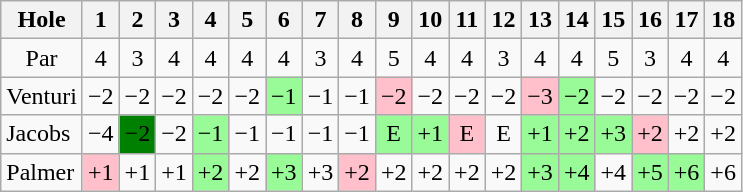<table class="wikitable" style="text-align:center">
<tr>
<th>Hole</th>
<th>1</th>
<th>2</th>
<th>3</th>
<th>4</th>
<th>5</th>
<th>6</th>
<th>7</th>
<th>8</th>
<th>9</th>
<th>10</th>
<th>11</th>
<th>12</th>
<th>13</th>
<th>14</th>
<th>15</th>
<th>16</th>
<th>17</th>
<th>18</th>
</tr>
<tr>
<td>Par</td>
<td>4</td>
<td>3</td>
<td>4</td>
<td>4</td>
<td>4</td>
<td>4</td>
<td>3</td>
<td>4</td>
<td>5</td>
<td>4</td>
<td>4</td>
<td>3</td>
<td>4</td>
<td>4</td>
<td>5</td>
<td>3</td>
<td>4</td>
<td>4</td>
</tr>
<tr>
<td align=left> Venturi</td>
<td>−2</td>
<td>−2</td>
<td>−2</td>
<td>−2</td>
<td>−2</td>
<td style="background: PaleGreen;">−1</td>
<td>−1</td>
<td>−1</td>
<td style="background: Pink;">−2</td>
<td>−2</td>
<td>−2</td>
<td>−2</td>
<td style="background: Pink;">−3</td>
<td style="background: PaleGreen;">−2</td>
<td>−2</td>
<td>−2</td>
<td>−2</td>
<td>−2</td>
</tr>
<tr>
<td align=left> Jacobs</td>
<td>−4</td>
<td style="background: Green;">−2</td>
<td>−2</td>
<td style="background: PaleGreen;">−1</td>
<td>−1</td>
<td>−1</td>
<td>−1</td>
<td>−1</td>
<td style="background: PaleGreen;">E</td>
<td style="background: PaleGreen;">+1</td>
<td style="background: Pink;">E</td>
<td>E</td>
<td style="background: PaleGreen;">+1</td>
<td style="background: PaleGreen;">+2</td>
<td style="background: PaleGreen;">+3</td>
<td style="background: Pink;">+2</td>
<td>+2</td>
<td>+2</td>
</tr>
<tr>
<td align=left> Palmer</td>
<td style="background: Pink;">+1</td>
<td>+1</td>
<td>+1</td>
<td style="background: PaleGreen;">+2</td>
<td>+2</td>
<td style="background: PaleGreen;">+3</td>
<td>+3</td>
<td style="background: Pink;">+2</td>
<td>+2</td>
<td>+2</td>
<td>+2</td>
<td>+2</td>
<td style="background: PaleGreen;">+3</td>
<td style="background: PaleGreen;">+4</td>
<td>+4</td>
<td style="background: PaleGreen;">+5</td>
<td style="background: PaleGreen;">+6</td>
<td>+6</td>
</tr>
</table>
